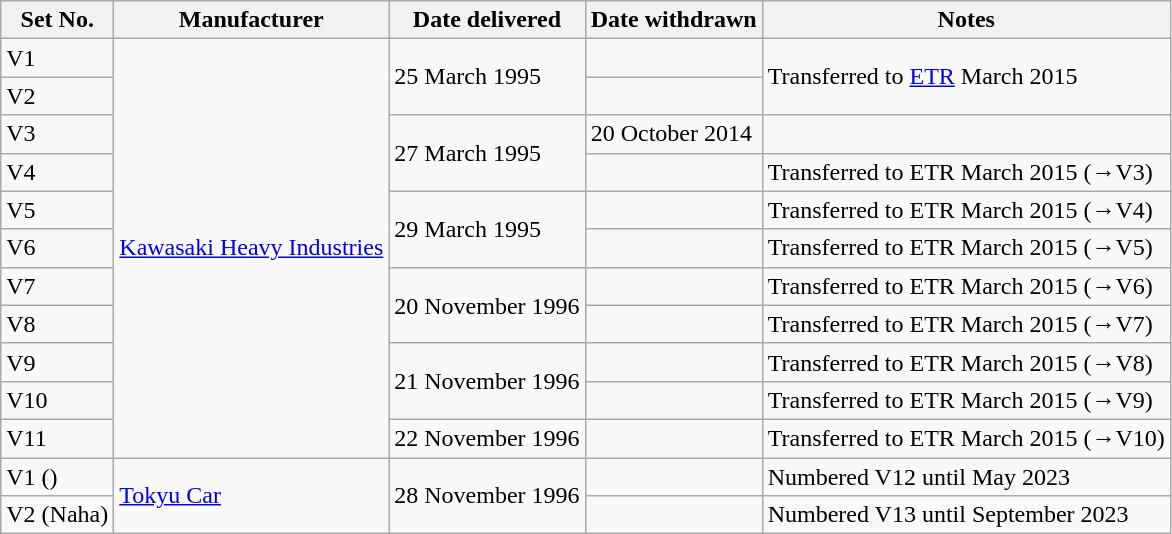<table class="wikitable">
<tr>
<th>Set No.</th>
<th>Manufacturer</th>
<th>Date delivered</th>
<th>Date withdrawn</th>
<th>Notes</th>
</tr>
<tr>
<td>V1</td>
<td rowspan="11"><a href='#'>Kawasaki Heavy Industries</a></td>
<td rowspan="2">25 March 1995</td>
<td></td>
<td rowspan="2">Transferred to <a href='#'>ETR</a> March 2015</td>
</tr>
<tr>
<td>V2</td>
<td></td>
</tr>
<tr>
<td>V3</td>
<td rowspan="2">27 March 1995</td>
<td>20 October 2014</td>
<td></td>
</tr>
<tr>
<td>V4</td>
<td></td>
<td>Transferred to ETR March 2015 (→V3)</td>
</tr>
<tr>
<td>V5</td>
<td rowspan="2">29 March 1995</td>
<td></td>
<td>Transferred to ETR March 2015 (→V4)</td>
</tr>
<tr>
<td>V6</td>
<td></td>
<td>Transferred to ETR March 2015 (→V5)</td>
</tr>
<tr>
<td>V7</td>
<td rowspan="2">20 November 1996</td>
<td></td>
<td>Transferred to ETR March 2015 (→V6)</td>
</tr>
<tr>
<td>V8</td>
<td></td>
<td>Transferred to ETR March 2015 (→V7)</td>
</tr>
<tr>
<td>V9</td>
<td rowspan="2">21 November 1996</td>
<td></td>
<td>Transferred to ETR March 2015 (→V8)</td>
</tr>
<tr>
<td>V10</td>
<td></td>
<td>Transferred to ETR March 2015 (→V9)</td>
</tr>
<tr>
<td>V11</td>
<td>22 November 1996</td>
<td></td>
<td>Transferred to ETR March 2015 (→V10)</td>
</tr>
<tr>
<td>V1 ()</td>
<td rowspan="2"><a href='#'>Tokyu Car</a></td>
<td rowspan="2">28 November 1996</td>
<td></td>
<td>Numbered V12 until May 2023</td>
</tr>
<tr>
<td>V2 (Naha)</td>
<td></td>
<td>Numbered V13 until September 2023</td>
</tr>
</table>
